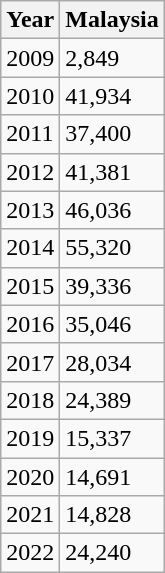<table class="wikitable">
<tr>
<th>Year</th>
<th>Malaysia</th>
</tr>
<tr>
<td>2009</td>
<td>2,849</td>
</tr>
<tr>
<td>2010</td>
<td>41,934</td>
</tr>
<tr>
<td>2011</td>
<td>37,400</td>
</tr>
<tr>
<td>2012</td>
<td>41,381</td>
</tr>
<tr>
<td>2013</td>
<td>46,036</td>
</tr>
<tr>
<td>2014</td>
<td>55,320</td>
</tr>
<tr>
<td>2015</td>
<td>39,336</td>
</tr>
<tr>
<td>2016</td>
<td>35,046</td>
</tr>
<tr>
<td>2017</td>
<td>28,034</td>
</tr>
<tr>
<td>2018</td>
<td>24,389</td>
</tr>
<tr>
<td>2019</td>
<td>15,337</td>
</tr>
<tr>
<td>2020</td>
<td>14,691</td>
</tr>
<tr>
<td>2021</td>
<td>14,828</td>
</tr>
<tr>
<td>2022</td>
<td>24,240</td>
</tr>
</table>
